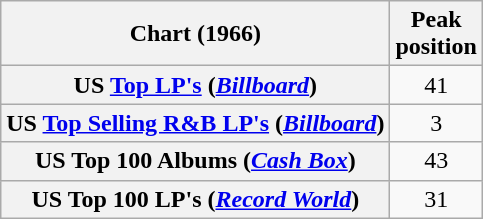<table class="wikitable sortable plainrowheaders" style="text-align:center">
<tr>
<th scope="col">Chart (1966)</th>
<th scope="col">Peak<br>position</th>
</tr>
<tr>
<th scope="row">US <a href='#'>Top LP's</a> (<em><a href='#'>Billboard</a></em>)</th>
<td>41</td>
</tr>
<tr>
<th scope="row">US <a href='#'>Top Selling R&B LP's</a> (<em><a href='#'>Billboard</a></em>)</th>
<td>3</td>
</tr>
<tr>
<th scope="row">US Top 100 Albums (<em><a href='#'>Cash Box</a></em>)</th>
<td>43</td>
</tr>
<tr>
<th scope="row">US Top 100 LP's (<em><a href='#'>Record World</a></em>)</th>
<td>31</td>
</tr>
</table>
